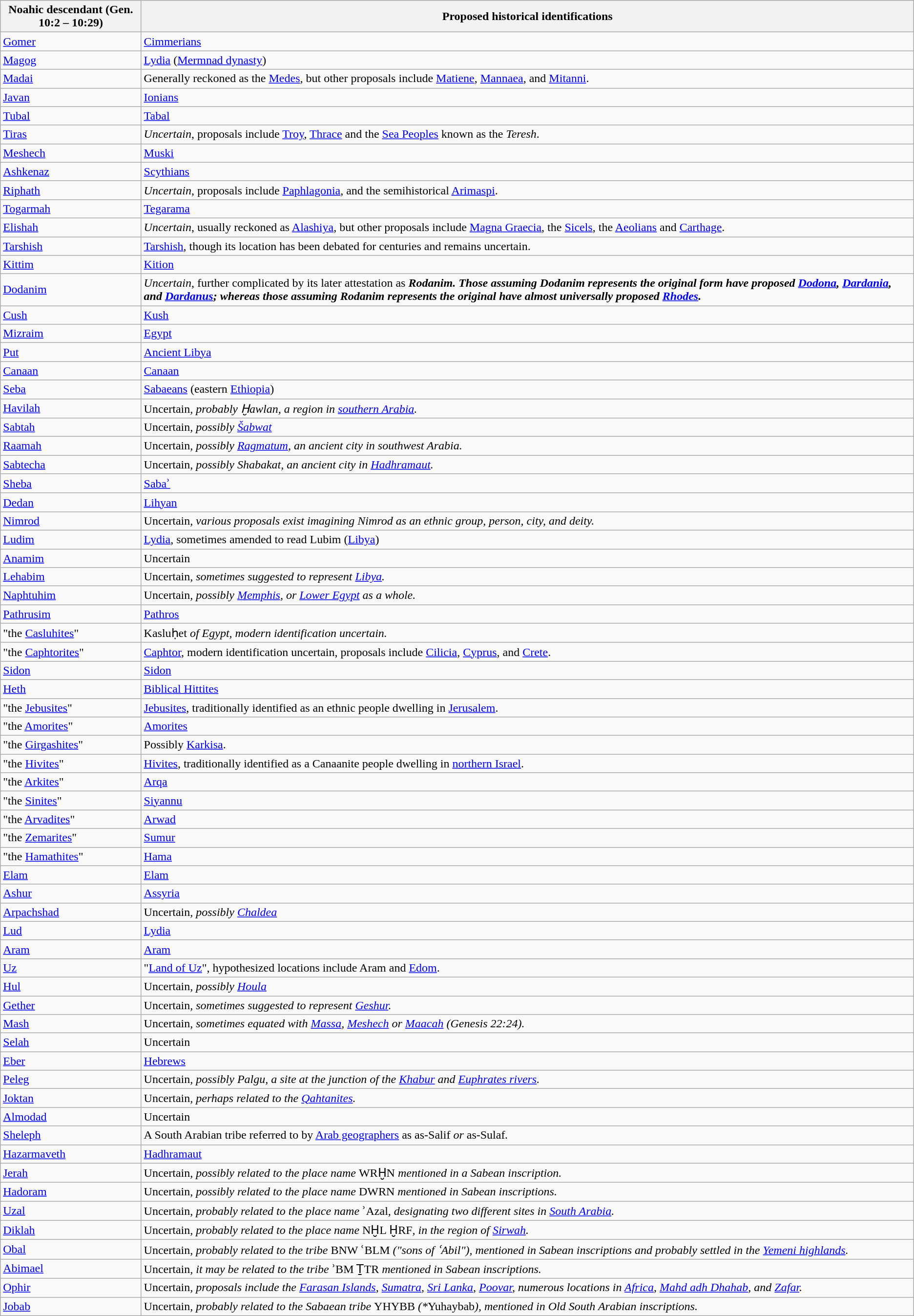<table class="wikitable">
<tr>
<th>Noahic descendant (Gen. 10:2 – 10:29)</th>
<th>Proposed historical identifications</th>
</tr>
<tr>
<td><a href='#'>Gomer</a></td>
<td><a href='#'>Cimmerians</a></td>
</tr>
<tr>
<td><a href='#'>Magog</a></td>
<td><a href='#'>Lydia</a> (<a href='#'>Mermnad dynasty</a>)</td>
</tr>
<tr>
<td><a href='#'>Madai</a></td>
<td>Generally reckoned as the <a href='#'>Medes</a>, but other proposals include <a href='#'>Matiene</a>, <a href='#'>Mannaea</a>, and <a href='#'>Mitanni</a>.</td>
</tr>
<tr>
<td><a href='#'>Javan</a></td>
<td><a href='#'>Ionians</a></td>
</tr>
<tr>
<td><a href='#'>Tubal</a></td>
<td><a href='#'>Tabal</a></td>
</tr>
<tr>
<td><a href='#'>Tiras</a></td>
<td><em>Uncertain</em>, proposals include <a href='#'>Troy</a>, <a href='#'>Thrace</a> and the <a href='#'>Sea Peoples</a> known as the <em>Teresh</em>.</td>
</tr>
<tr>
<td><a href='#'>Meshech</a></td>
<td><a href='#'>Muski</a></td>
</tr>
<tr>
<td><a href='#'>Ashkenaz</a></td>
<td><a href='#'>Scythians</a></td>
</tr>
<tr>
<td><a href='#'>Riphath</a></td>
<td><em>Uncertain</em>, proposals include <a href='#'>Paphlagonia</a>, and the semihistorical <a href='#'>Arimaspi</a>.</td>
</tr>
<tr>
<td><a href='#'>Togarmah</a></td>
<td><a href='#'>Tegarama</a></td>
</tr>
<tr>
<td><a href='#'>Elishah</a></td>
<td><em>Uncertain</em>, usually reckoned as <a href='#'>Alashiya</a>, but other proposals include <a href='#'>Magna Graecia</a>, the <a href='#'>Sicels</a>, the <a href='#'>Aeolians</a> and <a href='#'>Carthage</a>.</td>
</tr>
<tr>
<td><a href='#'>Tarshish</a></td>
<td><a href='#'>Tarshish</a>, though its location has been debated for centuries and remains uncertain.</td>
</tr>
<tr>
<td><a href='#'>Kittim</a></td>
<td><a href='#'>Kition</a></td>
</tr>
<tr>
<td><a href='#'>Dodanim</a></td>
<td><em>Uncertain</em>, further complicated by its later attestation as <strong><em>R<strong>odanim<em>. Those assuming </em>Dodanim<em> represents the original form have proposed <a href='#'>Dodona</a>, <a href='#'>Dardania</a>, and <a href='#'>Dardanus</a>; whereas those assuming </em>Rodanim<em> represents the original have almost universally proposed <a href='#'>Rhodes</a>.</td>
</tr>
<tr>
<td><a href='#'>Cush</a></td>
<td><a href='#'>Kush</a></td>
</tr>
<tr>
<td><a href='#'>Mizraim</a></td>
<td><a href='#'>Egypt</a></td>
</tr>
<tr>
<td><a href='#'>Put</a></td>
<td><a href='#'>Ancient Libya</a></td>
</tr>
<tr>
<td><a href='#'>Canaan</a></td>
<td><a href='#'>Canaan</a></td>
</tr>
<tr>
<td><a href='#'>Seba</a></td>
<td><a href='#'>Sabaeans</a> (eastern <a href='#'>Ethiopia</a>)</td>
</tr>
<tr>
<td><a href='#'>Havilah</a></td>
<td></em>Uncertain<em>, probably Ḫawlan, a region in <a href='#'>southern Arabia</a>.</td>
</tr>
<tr>
<td><a href='#'>Sabtah</a></td>
<td></em>Uncertain<em>, possibly <a href='#'>Šabwat</a></td>
</tr>
<tr>
<td><a href='#'>Raamah</a></td>
<td></em>Uncertain<em>, possibly <a href='#'>Ragmatum</a>, an ancient city in southwest Arabia.</td>
</tr>
<tr>
<td><a href='#'>Sabtecha</a></td>
<td></em>Uncertain<em>, possibly Shabakat, an ancient city in <a href='#'>Hadhramaut</a>.</td>
</tr>
<tr>
<td><a href='#'>Sheba</a></td>
<td><a href='#'>Sabaʾ</a></td>
</tr>
<tr>
<td><a href='#'>Dedan</a></td>
<td><a href='#'>Lihyan</a></td>
</tr>
<tr>
<td><a href='#'>Nimrod</a></td>
<td></em>Uncertain<em>, various proposals exist imagining Nimrod as an ethnic group, person, city, and deity.</td>
</tr>
<tr>
<td><a href='#'>Ludim</a></td>
<td><a href='#'>Lydia</a>, sometimes amended to read Lubim (<a href='#'>Libya</a>)</td>
</tr>
<tr>
<td><a href='#'>Anamim</a></td>
<td></em>Uncertain<em></td>
</tr>
<tr>
<td><a href='#'>Lehabim</a></td>
<td></em>Uncertain<em>, sometimes suggested to represent <a href='#'>Libya</a>.</td>
</tr>
<tr>
<td><a href='#'>Naphtuhim</a></td>
<td></em>Uncertain<em>, possibly <a href='#'>Memphis</a>, or <a href='#'>Lower Egypt</a> as a whole.</td>
</tr>
<tr>
<td><a href='#'>Pathrusim</a></td>
<td><a href='#'>Pathros</a></td>
</tr>
<tr>
<td>"the <a href='#'>Casluhites</a>"</td>
<td></em>Kasluḥet<em> of Egypt, modern identification uncertain.</td>
</tr>
<tr>
<td>"the <a href='#'>Caphtorites</a>"</td>
<td><a href='#'>Caphtor</a>, modern identification uncertain, proposals include <a href='#'>Cilicia</a>, <a href='#'>Cyprus</a>, and <a href='#'>Crete</a>.</td>
</tr>
<tr>
<td><a href='#'>Sidon</a></td>
<td><a href='#'>Sidon</a></td>
</tr>
<tr>
<td><a href='#'>Heth</a></td>
<td><a href='#'>Biblical Hittites</a></td>
</tr>
<tr>
<td>"the <a href='#'>Jebusites</a>"</td>
<td><a href='#'>Jebusites</a>, traditionally identified as an ethnic people dwelling in <a href='#'>Jerusalem</a>.</td>
</tr>
<tr>
<td>"the <a href='#'>Amorites</a>"</td>
<td><a href='#'>Amorites</a></td>
</tr>
<tr>
<td>"the <a href='#'>Girgashites</a>"</td>
<td>Possibly <a href='#'>Karkisa</a>.</td>
</tr>
<tr>
<td>"the <a href='#'>Hivites</a>"</td>
<td><a href='#'>Hivites</a>, traditionally identified as a Canaanite people dwelling in <a href='#'>northern Israel</a>.</td>
</tr>
<tr>
<td>"the <a href='#'>Arkites</a>"</td>
<td><a href='#'>Arqa</a></td>
</tr>
<tr>
<td>"the <a href='#'>Sinites</a>"</td>
<td><a href='#'>Siyannu</a></td>
</tr>
<tr>
<td>"the <a href='#'>Arvadites</a>"</td>
<td><a href='#'>Arwad</a></td>
</tr>
<tr>
<td>"the <a href='#'>Zemarites</a>"</td>
<td><a href='#'>Sumur</a></td>
</tr>
<tr>
<td>"the <a href='#'>Hamathites</a>"</td>
<td><a href='#'>Hama</a></td>
</tr>
<tr>
<td><a href='#'>Elam</a></td>
<td><a href='#'>Elam</a></td>
</tr>
<tr>
<td><a href='#'>Ashur</a></td>
<td><a href='#'>Assyria</a></td>
</tr>
<tr>
<td><a href='#'>Arpachshad</a></td>
<td></em>Uncertain<em>, possibly <a href='#'>Chaldea</a></td>
</tr>
<tr>
<td><a href='#'>Lud</a></td>
<td><a href='#'>Lydia</a></td>
</tr>
<tr>
<td><a href='#'>Aram</a></td>
<td><a href='#'>Aram</a></td>
</tr>
<tr>
<td><a href='#'>Uz</a></td>
<td>"<a href='#'>Land of Uz</a>", hypothesized locations include Aram and <a href='#'>Edom</a>.</td>
</tr>
<tr>
<td><a href='#'>Hul</a></td>
<td></em>Uncertain<em>, possibly <a href='#'>Houla</a></td>
</tr>
<tr>
<td><a href='#'>Gether</a></td>
<td></em>Uncertain<em>, sometimes suggested to represent <a href='#'>Geshur</a>.</td>
</tr>
<tr>
<td><a href='#'>Mash</a></td>
<td></em>Uncertain<em>, sometimes equated with <a href='#'>Massa</a>, <a href='#'>Meshech</a> or <a href='#'>Maacah</a> (Genesis 22:24).</td>
</tr>
<tr>
<td><a href='#'>Selah</a></td>
<td></em>Uncertain<em></td>
</tr>
<tr>
<td><a href='#'>Eber</a></td>
<td><a href='#'>Hebrews</a></td>
</tr>
<tr>
<td><a href='#'>Peleg</a></td>
<td></em>Uncertain<em>, possibly Palgu, a site at the junction of the <a href='#'>Khabur</a> and <a href='#'>Euphrates rivers</a>.</td>
</tr>
<tr>
<td><a href='#'>Joktan</a></td>
<td></em>Uncertain<em>, perhaps related to the <a href='#'>Qahtanites</a>.</td>
</tr>
<tr>
<td><a href='#'>Almodad</a></td>
<td></em>Uncertain<em></td>
</tr>
<tr>
<td><a href='#'>Sheleph</a></td>
<td>A South Arabian tribe referred to by <a href='#'>Arab geographers</a> as </em>as-Salif<em> or </em>as-Sulaf<em>.</td>
</tr>
<tr>
<td><a href='#'>Hazarmaveth</a></td>
<td><a href='#'>Hadhramaut</a></td>
</tr>
<tr>
<td><a href='#'>Jerah</a></td>
<td></em>Uncertain<em>, possibly related to the place name </em>WRḪN<em> mentioned in a Sabean inscription.</td>
</tr>
<tr>
<td><a href='#'>Hadoram</a></td>
<td></em>Uncertain<em>, possibly related to the place name </em>DWRN<em> mentioned in Sabean inscriptions.</td>
</tr>
<tr>
<td><a href='#'>Uzal</a></td>
<td></em>Uncertain<em>, probably related to the place name </em>ʾAzal<em>, designating two different sites in <a href='#'>South Arabia</a>.</td>
</tr>
<tr>
<td><a href='#'>Diklah</a></td>
<td></em>Uncertain<em>, probably related to the place name </em>NḪL ḪRF<em>, in the region of <a href='#'>Sirwah</a>.</td>
</tr>
<tr>
<td><a href='#'>Obal</a></td>
<td></em>Uncertain<em>, probably related to the tribe </em>BNW ʿBLM<em> ("sons of ʿAbil"), mentioned in Sabean inscriptions and probably settled in the <a href='#'>Yemeni highlands</a>.</td>
</tr>
<tr>
<td><a href='#'>Abimael</a></td>
<td></em>Uncertain<em>, it may be related to the tribe </em>ʾBM ṮTR<em> mentioned in Sabean inscriptions.</td>
</tr>
<tr>
<td><a href='#'>Ophir</a></td>
<td></em>Uncertain<em>, proposals include the <a href='#'>Farasan Islands</a>, <a href='#'>Sumatra</a>, <a href='#'>Sri Lanka</a>, <a href='#'>Poovar</a>, numerous locations in <a href='#'>Africa</a>, <a href='#'>Mahd adh Dhahab</a>, and <a href='#'>Zafar</a>.</td>
</tr>
<tr>
<td><a href='#'>Jobab</a></td>
<td></em>Uncertain<em>, probably related to the Sabaean tribe </em>YHYBB<em> (*</em>Yuhaybab<em>), mentioned in Old South Arabian inscriptions.</td>
</tr>
</table>
